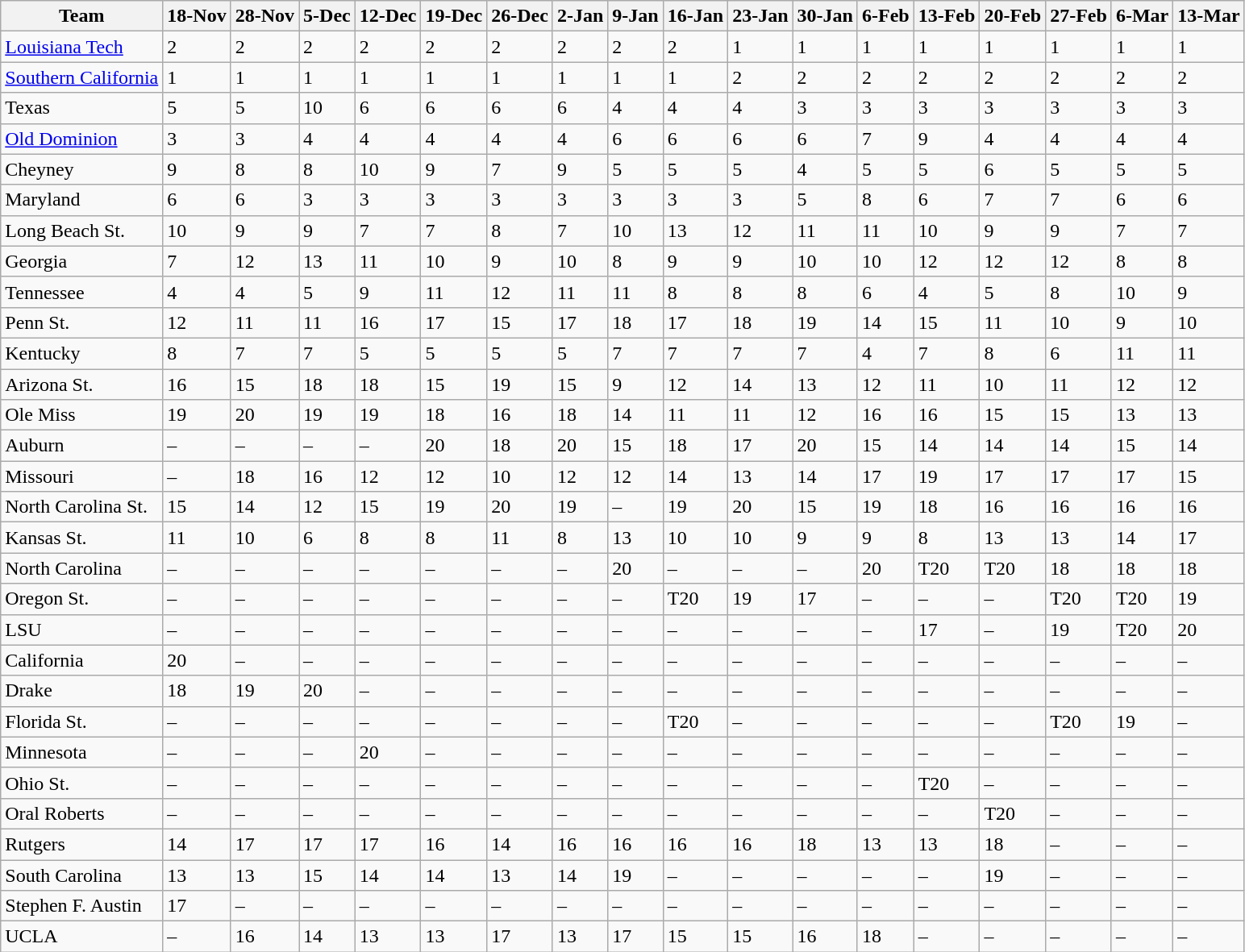<table class="wikitable sortable">
<tr>
<th>Team</th>
<th>18-Nov</th>
<th>28-Nov</th>
<th>5-Dec</th>
<th>12-Dec</th>
<th>19-Dec</th>
<th>26-Dec</th>
<th>2-Jan</th>
<th>9-Jan</th>
<th>16-Jan</th>
<th>23-Jan</th>
<th>30-Jan</th>
<th>6-Feb</th>
<th>13-Feb</th>
<th>20-Feb</th>
<th>27-Feb</th>
<th>6-Mar</th>
<th>13-Mar</th>
</tr>
<tr>
<td><a href='#'>Louisiana Tech</a></td>
<td>2</td>
<td>2</td>
<td>2</td>
<td>2</td>
<td>2</td>
<td>2</td>
<td>2</td>
<td>2</td>
<td>2</td>
<td>1</td>
<td>1</td>
<td>1</td>
<td>1</td>
<td>1</td>
<td>1</td>
<td>1</td>
<td>1</td>
</tr>
<tr>
<td><a href='#'>Southern California</a></td>
<td>1</td>
<td>1</td>
<td>1</td>
<td>1</td>
<td>1</td>
<td>1</td>
<td>1</td>
<td>1</td>
<td>1</td>
<td>2</td>
<td>2</td>
<td>2</td>
<td>2</td>
<td>2</td>
<td>2</td>
<td>2</td>
<td>2</td>
</tr>
<tr>
<td>Texas</td>
<td>5</td>
<td>5</td>
<td>10</td>
<td>6</td>
<td>6</td>
<td>6</td>
<td>6</td>
<td>4</td>
<td>4</td>
<td>4</td>
<td>3</td>
<td>3</td>
<td>3</td>
<td>3</td>
<td>3</td>
<td>3</td>
<td>3</td>
</tr>
<tr>
<td><a href='#'>Old Dominion</a></td>
<td>3</td>
<td>3</td>
<td>4</td>
<td>4</td>
<td>4</td>
<td>4</td>
<td>4</td>
<td>6</td>
<td>6</td>
<td>6</td>
<td>6</td>
<td>7</td>
<td>9</td>
<td>4</td>
<td>4</td>
<td>4</td>
<td>4</td>
</tr>
<tr>
<td>Cheyney</td>
<td>9</td>
<td>8</td>
<td>8</td>
<td>10</td>
<td>9</td>
<td>7</td>
<td>9</td>
<td>5</td>
<td>5</td>
<td>5</td>
<td>4</td>
<td>5</td>
<td>5</td>
<td>6</td>
<td>5</td>
<td>5</td>
<td>5</td>
</tr>
<tr>
<td>Maryland</td>
<td>6</td>
<td>6</td>
<td>3</td>
<td>3</td>
<td>3</td>
<td>3</td>
<td>3</td>
<td>3</td>
<td>3</td>
<td>3</td>
<td>5</td>
<td>8</td>
<td>6</td>
<td>7</td>
<td>7</td>
<td>6</td>
<td>6</td>
</tr>
<tr>
<td>Long Beach St.</td>
<td>10</td>
<td>9</td>
<td>9</td>
<td>7</td>
<td>7</td>
<td>8</td>
<td>7</td>
<td>10</td>
<td>13</td>
<td>12</td>
<td>11</td>
<td>11</td>
<td>10</td>
<td>9</td>
<td>9</td>
<td>7</td>
<td>7</td>
</tr>
<tr>
<td>Georgia</td>
<td>7</td>
<td>12</td>
<td>13</td>
<td>11</td>
<td>10</td>
<td>9</td>
<td>10</td>
<td>8</td>
<td>9</td>
<td>9</td>
<td>10</td>
<td>10</td>
<td>12</td>
<td>12</td>
<td>12</td>
<td>8</td>
<td>8</td>
</tr>
<tr>
<td>Tennessee</td>
<td>4</td>
<td>4</td>
<td>5</td>
<td>9</td>
<td>11</td>
<td>12</td>
<td>11</td>
<td>11</td>
<td>8</td>
<td>8</td>
<td>8</td>
<td>6</td>
<td>4</td>
<td>5</td>
<td>8</td>
<td>10</td>
<td>9</td>
</tr>
<tr>
<td>Penn St.</td>
<td>12</td>
<td>11</td>
<td>11</td>
<td>16</td>
<td>17</td>
<td>15</td>
<td>17</td>
<td>18</td>
<td>17</td>
<td>18</td>
<td>19</td>
<td>14</td>
<td>15</td>
<td>11</td>
<td>10</td>
<td>9</td>
<td>10</td>
</tr>
<tr>
<td>Kentucky</td>
<td>8</td>
<td>7</td>
<td>7</td>
<td>5</td>
<td>5</td>
<td>5</td>
<td>5</td>
<td>7</td>
<td>7</td>
<td>7</td>
<td>7</td>
<td>4</td>
<td>7</td>
<td>8</td>
<td>6</td>
<td>11</td>
<td>11</td>
</tr>
<tr>
<td>Arizona St.</td>
<td>16</td>
<td>15</td>
<td>18</td>
<td>18</td>
<td>15</td>
<td>19</td>
<td>15</td>
<td>9</td>
<td>12</td>
<td>14</td>
<td>13</td>
<td>12</td>
<td>11</td>
<td>10</td>
<td>11</td>
<td>12</td>
<td>12</td>
</tr>
<tr>
<td>Ole Miss</td>
<td>19</td>
<td>20</td>
<td>19</td>
<td>19</td>
<td>18</td>
<td>16</td>
<td>18</td>
<td>14</td>
<td>11</td>
<td>11</td>
<td>12</td>
<td>16</td>
<td>16</td>
<td>15</td>
<td>15</td>
<td>13</td>
<td>13</td>
</tr>
<tr>
<td>Auburn</td>
<td data-sort-value=99>–</td>
<td data-sort-value=99>–</td>
<td data-sort-value=99>–</td>
<td data-sort-value=99>–</td>
<td>20</td>
<td>18</td>
<td>20</td>
<td>15</td>
<td>18</td>
<td>17</td>
<td>20</td>
<td>15</td>
<td>14</td>
<td>14</td>
<td>14</td>
<td>15</td>
<td>14</td>
</tr>
<tr>
<td>Missouri</td>
<td data-sort-value=99>–</td>
<td>18</td>
<td>16</td>
<td>12</td>
<td>12</td>
<td>10</td>
<td>12</td>
<td>12</td>
<td>14</td>
<td>13</td>
<td>14</td>
<td>17</td>
<td>19</td>
<td>17</td>
<td>17</td>
<td>17</td>
<td>15</td>
</tr>
<tr>
<td>North Carolina St.</td>
<td>15</td>
<td>14</td>
<td>12</td>
<td>15</td>
<td>19</td>
<td>20</td>
<td>19</td>
<td data-sort-value=99>–</td>
<td>19</td>
<td>20</td>
<td>15</td>
<td>19</td>
<td>18</td>
<td>16</td>
<td>16</td>
<td>16</td>
<td>16</td>
</tr>
<tr>
<td>Kansas St.</td>
<td>11</td>
<td>10</td>
<td>6</td>
<td>8</td>
<td>8</td>
<td>11</td>
<td>8</td>
<td>13</td>
<td>10</td>
<td>10</td>
<td>9</td>
<td>9</td>
<td>8</td>
<td>13</td>
<td>13</td>
<td>14</td>
<td>17</td>
</tr>
<tr>
<td>North Carolina</td>
<td data-sort-value=99>–</td>
<td data-sort-value=99>–</td>
<td data-sort-value=99>–</td>
<td data-sort-value=99>–</td>
<td data-sort-value=99>–</td>
<td data-sort-value=99>–</td>
<td data-sort-value=99>–</td>
<td>20</td>
<td data-sort-value=99>–</td>
<td data-sort-value=99>–</td>
<td data-sort-value=99>–</td>
<td>20</td>
<td data-sort-value=20>T20</td>
<td data-sort-value=20>T20</td>
<td>18</td>
<td>18</td>
<td>18</td>
</tr>
<tr>
<td>Oregon St.</td>
<td data-sort-value=99>–</td>
<td data-sort-value=99>–</td>
<td data-sort-value=99>–</td>
<td data-sort-value=99>–</td>
<td data-sort-value=99>–</td>
<td data-sort-value=99>–</td>
<td data-sort-value=99>–</td>
<td data-sort-value=99>–</td>
<td>T20</td>
<td>19</td>
<td>17</td>
<td data-sort-value=99>–</td>
<td data-sort-value=99>–</td>
<td data-sort-value=99>–</td>
<td data-sort-value=20>T20</td>
<td data-sort-value=20>T20</td>
<td>19</td>
</tr>
<tr>
<td>LSU</td>
<td data-sort-value=99>–</td>
<td data-sort-value=99>–</td>
<td data-sort-value=99>–</td>
<td data-sort-value=99>–</td>
<td data-sort-value=99>–</td>
<td data-sort-value=99>–</td>
<td data-sort-value=99>–</td>
<td data-sort-value=99>–</td>
<td data-sort-value=99>–</td>
<td data-sort-value=99>–</td>
<td data-sort-value=99>–</td>
<td data-sort-value=99>–</td>
<td>17</td>
<td data-sort-value=99>–</td>
<td>19</td>
<td data-sort-value=20>T20</td>
<td>20</td>
</tr>
<tr>
<td>California</td>
<td>20</td>
<td data-sort-value=99>–</td>
<td data-sort-value=99>–</td>
<td data-sort-value=99>–</td>
<td data-sort-value=99>–</td>
<td data-sort-value=99>–</td>
<td data-sort-value=99>–</td>
<td data-sort-value=99>–</td>
<td data-sort-value=99>–</td>
<td data-sort-value=99>–</td>
<td data-sort-value=99>–</td>
<td data-sort-value=99>–</td>
<td data-sort-value=99>–</td>
<td data-sort-value=99>–</td>
<td data-sort-value=99>–</td>
<td data-sort-value=99>–</td>
<td data-sort-value=99>–</td>
</tr>
<tr>
<td>Drake</td>
<td>18</td>
<td>19</td>
<td>20</td>
<td data-sort-value=99>–</td>
<td data-sort-value=99>–</td>
<td data-sort-value=99>–</td>
<td data-sort-value=99>–</td>
<td data-sort-value=99>–</td>
<td data-sort-value=99>–</td>
<td data-sort-value=99>–</td>
<td data-sort-value=99>–</td>
<td data-sort-value=99>–</td>
<td data-sort-value=99>–</td>
<td data-sort-value=99>–</td>
<td data-sort-value=99>–</td>
<td data-sort-value=99>–</td>
<td data-sort-value=99>–</td>
</tr>
<tr>
<td>Florida St.</td>
<td data-sort-value=99>–</td>
<td data-sort-value=99>–</td>
<td data-sort-value=99>–</td>
<td data-sort-value=99>–</td>
<td data-sort-value=99>–</td>
<td data-sort-value=99>–</td>
<td data-sort-value=99>–</td>
<td data-sort-value=99>–</td>
<td data-sort-value=20>T20</td>
<td data-sort-value=99>–</td>
<td data-sort-value=99>–</td>
<td data-sort-value=99>–</td>
<td data-sort-value=99>–</td>
<td data-sort-value=99>–</td>
<td data-sort-value=20>T20</td>
<td>19</td>
<td data-sort-value=99>–</td>
</tr>
<tr>
<td>Minnesota</td>
<td data-sort-value=99>–</td>
<td data-sort-value=99>–</td>
<td data-sort-value=99>–</td>
<td>20</td>
<td data-sort-value=99>–</td>
<td data-sort-value=99>–</td>
<td data-sort-value=99>–</td>
<td data-sort-value=99>–</td>
<td data-sort-value=99>–</td>
<td data-sort-value=99>–</td>
<td data-sort-value=99>–</td>
<td data-sort-value=99>–</td>
<td data-sort-value=99>–</td>
<td data-sort-value=99>–</td>
<td data-sort-value=99>–</td>
<td data-sort-value=99>–</td>
<td data-sort-value=99>–</td>
</tr>
<tr>
<td>Ohio St.</td>
<td data-sort-value=99>–</td>
<td data-sort-value=99>–</td>
<td data-sort-value=99>–</td>
<td data-sort-value=99>–</td>
<td data-sort-value=99>–</td>
<td data-sort-value=99>–</td>
<td data-sort-value=99>–</td>
<td data-sort-value=99>–</td>
<td data-sort-value=99>–</td>
<td data-sort-value=99>–</td>
<td data-sort-value=99>–</td>
<td data-sort-value=99>–</td>
<td data-sort-value=20>T20</td>
<td data-sort-value=99>–</td>
<td data-sort-value=99>–</td>
<td data-sort-value=99>–</td>
<td data-sort-value=99>–</td>
</tr>
<tr>
<td>Oral Roberts</td>
<td data-sort-value=99>–</td>
<td data-sort-value=99>–</td>
<td data-sort-value=99>–</td>
<td data-sort-value=99>–</td>
<td data-sort-value=99>–</td>
<td data-sort-value=99>–</td>
<td data-sort-value=99>–</td>
<td data-sort-value=99>–</td>
<td data-sort-value=99>–</td>
<td data-sort-value=99>–</td>
<td data-sort-value=99>–</td>
<td data-sort-value=99>–</td>
<td data-sort-value=99>–</td>
<td data-sort-value=20>T20</td>
<td data-sort-value=99>–</td>
<td data-sort-value=99>–</td>
<td data-sort-value=99>–</td>
</tr>
<tr>
<td>Rutgers</td>
<td>14</td>
<td>17</td>
<td>17</td>
<td>17</td>
<td>16</td>
<td>14</td>
<td>16</td>
<td>16</td>
<td>16</td>
<td>16</td>
<td>18</td>
<td>13</td>
<td>13</td>
<td>18</td>
<td data-sort-value=99>–</td>
<td data-sort-value=99>–</td>
<td data-sort-value=99>–</td>
</tr>
<tr>
<td>South Carolina</td>
<td>13</td>
<td>13</td>
<td>15</td>
<td>14</td>
<td>14</td>
<td>13</td>
<td>14</td>
<td>19</td>
<td data-sort-value=99>–</td>
<td data-sort-value=99>–</td>
<td data-sort-value=99>–</td>
<td data-sort-value=99>–</td>
<td data-sort-value=99>–</td>
<td>19</td>
<td data-sort-value=99>–</td>
<td data-sort-value=99>–</td>
<td data-sort-value=99>–</td>
</tr>
<tr>
<td>Stephen F. Austin</td>
<td>17</td>
<td data-sort-value=99>–</td>
<td data-sort-value=99>–</td>
<td data-sort-value=99>–</td>
<td data-sort-value=99>–</td>
<td data-sort-value=99>–</td>
<td data-sort-value=99>–</td>
<td data-sort-value=99>–</td>
<td data-sort-value=99>–</td>
<td data-sort-value=99>–</td>
<td data-sort-value=99>–</td>
<td data-sort-value=99>–</td>
<td data-sort-value=99>–</td>
<td data-sort-value=99>–</td>
<td data-sort-value=99>–</td>
<td data-sort-value=99>–</td>
<td data-sort-value=99>–</td>
</tr>
<tr>
<td>UCLA</td>
<td data-sort-value=99>–</td>
<td>16</td>
<td>14</td>
<td>13</td>
<td>13</td>
<td>17</td>
<td>13</td>
<td>17</td>
<td>15</td>
<td>15</td>
<td>16</td>
<td>18</td>
<td data-sort-value=99>–</td>
<td data-sort-value=99>–</td>
<td data-sort-value=99>–</td>
<td data-sort-value=99>–</td>
<td data-sort-value=99>–</td>
</tr>
</table>
